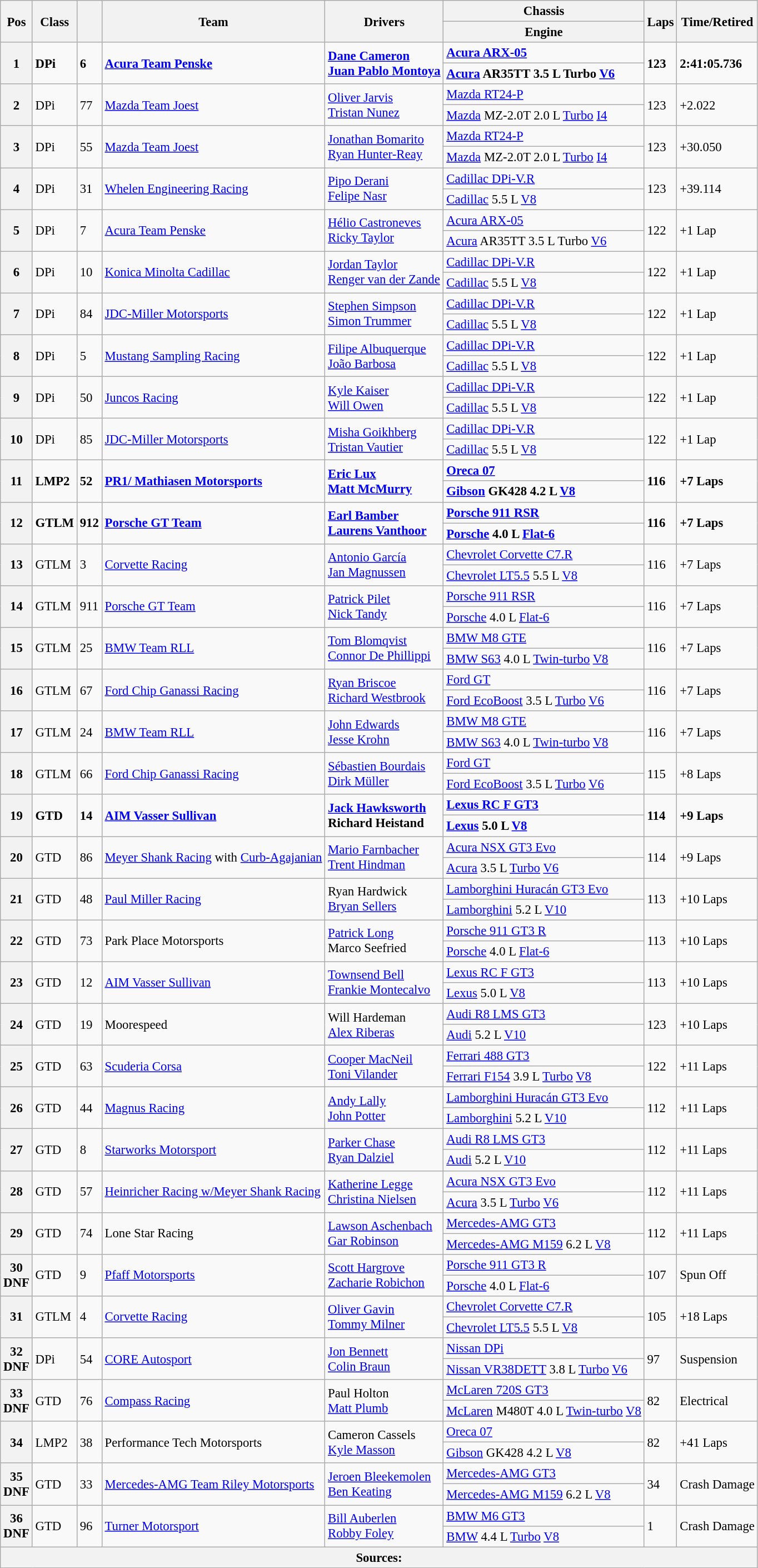<table class="wikitable" style="font-size: 95%;">
<tr>
<th rowspan=2>Pos</th>
<th rowspan=2>Class</th>
<th rowspan=2></th>
<th rowspan=2>Team</th>
<th rowspan=2>Drivers</th>
<th>Chassis</th>
<th rowspan=2>Laps</th>
<th rowspan=2>Time/Retired</th>
</tr>
<tr>
<th>Engine</th>
</tr>
<tr style="font-weight:bold">
<th rowspan=2>1</th>
<td rowspan=2>DPi</td>
<td rowspan=2>6</td>
<td rowspan=2> <a href='#'>Acura Team Penske</a></td>
<td rowspan=2> <a href='#'>Dane Cameron</a><br> <a href='#'>Juan Pablo Montoya</a></td>
<td><a href='#'>Acura ARX-05</a></td>
<td rowspan=2>123</td>
<td rowspan=2>2:41:05.736</td>
</tr>
<tr style="font-weight:bold">
<td><a href='#'>Acura</a> AR35TT 3.5 L Turbo <a href='#'>V6</a></td>
</tr>
<tr>
<th rowspan=2>2</th>
<td rowspan=2>DPi</td>
<td rowspan=2>77</td>
<td rowspan=2> <a href='#'>Mazda Team Joest</a></td>
<td rowspan=2> <a href='#'>Oliver Jarvis</a><br> <a href='#'>Tristan Nunez</a></td>
<td><a href='#'>Mazda RT24-P</a></td>
<td rowspan=2>123</td>
<td rowspan=2>+2.022</td>
</tr>
<tr>
<td><a href='#'>Mazda</a> MZ-2.0T 2.0 L <a href='#'>Turbo</a> <a href='#'>I4</a></td>
</tr>
<tr>
<th rowspan=2>3</th>
<td rowspan=2>DPi</td>
<td rowspan=2>55</td>
<td rowspan=2> <a href='#'>Mazda Team Joest</a></td>
<td rowspan=2> <a href='#'>Jonathan Bomarito</a><br> <a href='#'>Ryan Hunter-Reay</a></td>
<td><a href='#'>Mazda RT24-P</a></td>
<td rowspan=2>123</td>
<td rowspan=2>+30.050</td>
</tr>
<tr>
<td><a href='#'>Mazda</a> MZ-2.0T 2.0 L <a href='#'>Turbo</a> <a href='#'>I4</a></td>
</tr>
<tr>
<th rowspan=2>4</th>
<td rowspan=2>DPi</td>
<td rowspan=2>31</td>
<td rowspan=2> <a href='#'>Whelen Engineering Racing</a></td>
<td rowspan=2> <a href='#'>Pipo Derani</a><br> <a href='#'>Felipe Nasr</a></td>
<td><a href='#'>Cadillac DPi-V.R</a></td>
<td rowspan=2>123</td>
<td rowspan=2>+39.114</td>
</tr>
<tr>
<td><a href='#'>Cadillac</a> 5.5 L <a href='#'>V8</a></td>
</tr>
<tr>
<th rowspan=2>5</th>
<td rowspan=2>DPi</td>
<td rowspan=2>7</td>
<td rowspan=2> <a href='#'>Acura Team Penske</a></td>
<td rowspan=2> <a href='#'>Hélio Castroneves</a><br> <a href='#'>Ricky Taylor</a></td>
<td><a href='#'>Acura ARX-05</a></td>
<td rowspan=2>122</td>
<td rowspan=2>+1 Lap</td>
</tr>
<tr>
<td><a href='#'>Acura</a> AR35TT 3.5 L Turbo <a href='#'>V6</a></td>
</tr>
<tr>
<th rowspan=2>6</th>
<td rowspan=2>DPi</td>
<td rowspan=2>10</td>
<td rowspan=2> <a href='#'>Konica Minolta Cadillac</a></td>
<td rowspan=2> <a href='#'>Jordan Taylor</a><br> <a href='#'>Renger van der Zande</a></td>
<td><a href='#'>Cadillac DPi-V.R</a></td>
<td rowspan=2>122</td>
<td rowspan=2>+1 Lap</td>
</tr>
<tr>
<td><a href='#'>Cadillac</a> 5.5 L <a href='#'>V8</a></td>
</tr>
<tr>
<th rowspan=2>7</th>
<td rowspan=2>DPi</td>
<td rowspan=2>84</td>
<td rowspan=2> <a href='#'>JDC-Miller Motorsports</a></td>
<td rowspan=2> <a href='#'>Stephen Simpson</a><br> <a href='#'>Simon Trummer</a></td>
<td><a href='#'>Cadillac DPi-V.R</a></td>
<td rowspan=2>122</td>
<td rowspan=2>+1 Lap</td>
</tr>
<tr>
<td><a href='#'>Cadillac</a> 5.5 L <a href='#'>V8</a></td>
</tr>
<tr>
<th rowspan=2>8</th>
<td rowspan=2>DPi</td>
<td rowspan=2>5</td>
<td rowspan=2> <a href='#'>Mustang Sampling Racing</a></td>
<td rowspan=2> <a href='#'>Filipe Albuquerque</a><br> <a href='#'>João Barbosa</a></td>
<td><a href='#'>Cadillac DPi-V.R</a></td>
<td rowspan=2>122</td>
<td rowspan=2>+1 Lap</td>
</tr>
<tr>
<td><a href='#'>Cadillac</a> 5.5 L <a href='#'>V8</a></td>
</tr>
<tr>
<th rowspan=2>9</th>
<td rowspan=2>DPi</td>
<td rowspan=2>50</td>
<td rowspan=2> <a href='#'>Juncos Racing</a></td>
<td rowspan=2> <a href='#'>Kyle Kaiser</a><br> <a href='#'>Will Owen</a></td>
<td><a href='#'>Cadillac DPi-V.R</a></td>
<td rowspan=2>122</td>
<td rowspan=2>+1 Lap</td>
</tr>
<tr>
<td><a href='#'>Cadillac</a> 5.5 L <a href='#'>V8</a></td>
</tr>
<tr>
<th rowspan=2>10</th>
<td rowspan=2>DPi</td>
<td rowspan=2>85</td>
<td rowspan=2> <a href='#'>JDC-Miller Motorsports</a></td>
<td rowspan=2> <a href='#'>Misha Goikhberg</a><br> <a href='#'>Tristan Vautier</a></td>
<td><a href='#'>Cadillac DPi-V.R</a></td>
<td rowspan=2>122</td>
<td rowspan=2>+1 Lap</td>
</tr>
<tr>
<td><a href='#'>Cadillac</a> 5.5 L <a href='#'>V8</a></td>
</tr>
<tr style="font-weight:bold">
<th rowspan=2>11</th>
<td rowspan=2>LMP2</td>
<td rowspan=2>52</td>
<td rowspan=2> <a href='#'>PR1/ Mathiasen Motorsports</a></td>
<td rowspan=2> <a href='#'>Eric Lux</a><br> <a href='#'>Matt McMurry</a></td>
<td><a href='#'>Oreca 07</a></td>
<td rowspan=2>116</td>
<td rowspan=2>+7 Laps</td>
</tr>
<tr style="font-weight:bold">
<td><a href='#'>Gibson</a> GK428 4.2 L <a href='#'>V8</a></td>
</tr>
<tr style="font-weight:bold">
<th rowspan=2>12</th>
<td rowspan=2>GTLM</td>
<td rowspan=2>912</td>
<td rowspan=2> <a href='#'>Porsche GT Team</a></td>
<td rowspan=2> <a href='#'>Earl Bamber</a><br> <a href='#'>Laurens Vanthoor</a></td>
<td><a href='#'>Porsche 911 RSR</a></td>
<td rowspan=2>116</td>
<td rowspan=2>+7 Laps</td>
</tr>
<tr style="font-weight:bold">
<td><a href='#'>Porsche</a> 4.0 L <a href='#'>Flat-6</a></td>
</tr>
<tr>
<th rowspan=2>13</th>
<td rowspan=2>GTLM</td>
<td rowspan=2>3</td>
<td rowspan=2> <a href='#'>Corvette Racing</a></td>
<td rowspan=2> <a href='#'>Antonio García</a><br> <a href='#'>Jan Magnussen</a></td>
<td><a href='#'>Chevrolet Corvette C7.R</a></td>
<td rowspan=2>116</td>
<td rowspan=2>+7 Laps</td>
</tr>
<tr>
<td><a href='#'>Chevrolet LT5.5</a> 5.5 L <a href='#'>V8</a></td>
</tr>
<tr>
<th rowspan=2>14</th>
<td rowspan=2>GTLM</td>
<td rowspan=2>911</td>
<td rowspan=2> <a href='#'>Porsche GT Team</a></td>
<td rowspan=2> <a href='#'>Patrick Pilet</a><br> <a href='#'>Nick Tandy</a></td>
<td><a href='#'>Porsche 911 RSR</a></td>
<td rowspan=2>116</td>
<td rowspan=2>+7 Laps</td>
</tr>
<tr>
<td><a href='#'>Porsche</a> 4.0 L <a href='#'>Flat-6</a></td>
</tr>
<tr>
<th rowspan=2>15</th>
<td rowspan=2>GTLM</td>
<td rowspan=2>25</td>
<td rowspan=2> <a href='#'>BMW Team RLL</a></td>
<td rowspan=2> <a href='#'>Tom Blomqvist</a><br> <a href='#'>Connor De Phillippi</a></td>
<td><a href='#'>BMW M8 GTE</a></td>
<td rowspan=2>116</td>
<td rowspan=2>+7 Laps</td>
</tr>
<tr>
<td><a href='#'>BMW S63</a> 4.0 L <a href='#'>Twin-turbo</a> <a href='#'>V8</a></td>
</tr>
<tr>
<th rowspan=2>16</th>
<td rowspan=2>GTLM</td>
<td rowspan=2>67</td>
<td rowspan=2> <a href='#'>Ford Chip Ganassi Racing</a></td>
<td rowspan=2> <a href='#'>Ryan Briscoe</a><br> <a href='#'>Richard Westbrook</a></td>
<td><a href='#'>Ford GT</a></td>
<td rowspan=2>116</td>
<td rowspan=2>+7 Laps</td>
</tr>
<tr>
<td><a href='#'>Ford EcoBoost</a> 3.5 L <a href='#'>Turbo</a> <a href='#'>V6</a></td>
</tr>
<tr>
<th rowspan=2>17</th>
<td rowspan=2>GTLM</td>
<td rowspan=2>24</td>
<td rowspan=2> <a href='#'>BMW Team RLL</a></td>
<td rowspan=2> <a href='#'>John Edwards</a><br> <a href='#'>Jesse Krohn</a></td>
<td><a href='#'>BMW M8 GTE</a></td>
<td rowspan=2>116</td>
<td rowspan=2>+7 Laps</td>
</tr>
<tr>
<td><a href='#'>BMW S63</a> 4.0 L <a href='#'>Twin-turbo</a> <a href='#'>V8</a></td>
</tr>
<tr>
<th rowspan=2>18</th>
<td rowspan=2>GTLM</td>
<td rowspan=2>66</td>
<td rowspan=2> <a href='#'>Ford Chip Ganassi Racing</a></td>
<td rowspan=2> <a href='#'>Sébastien Bourdais</a><br> <a href='#'>Dirk Müller</a></td>
<td><a href='#'>Ford GT</a></td>
<td rowspan=2>115</td>
<td rowspan=2>+8 Laps</td>
</tr>
<tr>
<td><a href='#'>Ford EcoBoost</a> 3.5 L <a href='#'>Turbo</a> <a href='#'>V6</a></td>
</tr>
<tr style="font-weight:bold">
<th rowspan=2>19</th>
<td rowspan=2>GTD</td>
<td rowspan=2>14</td>
<td rowspan=2> <a href='#'>AIM Vasser Sullivan</a></td>
<td rowspan=2> <a href='#'>Jack Hawksworth</a><br> Richard Heistand</td>
<td><a href='#'>Lexus RC F GT3</a></td>
<td rowspan=2>114</td>
<td rowspan=2>+9 Laps</td>
</tr>
<tr style="font-weight:bold">
<td><a href='#'>Lexus</a> 5.0 L <a href='#'>V8</a></td>
</tr>
<tr>
<th rowspan=2>20</th>
<td rowspan=2>GTD</td>
<td rowspan=2>86</td>
<td rowspan=2> <a href='#'>Meyer Shank Racing</a> with <a href='#'>Curb-Agajanian</a></td>
<td rowspan=2> <a href='#'>Mario Farnbacher</a><br> <a href='#'>Trent Hindman</a></td>
<td><a href='#'>Acura NSX GT3 Evo</a></td>
<td rowspan=2>114</td>
<td rowspan=2>+9 Laps</td>
</tr>
<tr>
<td><a href='#'>Acura</a> 3.5 L <a href='#'>Turbo</a> <a href='#'>V6</a></td>
</tr>
<tr>
<th rowspan=2>21</th>
<td rowspan=2>GTD</td>
<td rowspan=2>48</td>
<td rowspan=2> <a href='#'>Paul Miller Racing</a></td>
<td rowspan=2> Ryan Hardwick<br> <a href='#'>Bryan Sellers</a></td>
<td><a href='#'>Lamborghini Huracán GT3 Evo</a></td>
<td rowspan=2>113</td>
<td rowspan=2>+10 Laps</td>
</tr>
<tr>
<td><a href='#'>Lamborghini</a> 5.2 L <a href='#'>V10</a></td>
</tr>
<tr>
<th rowspan=2>22</th>
<td rowspan=2>GTD</td>
<td rowspan=2>73</td>
<td rowspan=2> Park Place Motorsports</td>
<td rowspan=2> <a href='#'>Patrick Long</a><br> Marco Seefried</td>
<td><a href='#'>Porsche 911 GT3 R</a></td>
<td rowspan=2>113</td>
<td rowspan=2>+10 Laps</td>
</tr>
<tr>
<td><a href='#'>Porsche</a> 4.0 L <a href='#'>Flat-6</a></td>
</tr>
<tr>
<th rowspan=2>23</th>
<td rowspan=2>GTD</td>
<td rowspan=2>12</td>
<td rowspan=2> <a href='#'>AIM Vasser Sullivan</a></td>
<td rowspan=2> <a href='#'>Townsend Bell</a><br> <a href='#'>Frankie Montecalvo</a></td>
<td><a href='#'>Lexus RC F GT3</a></td>
<td rowspan=2>113</td>
<td rowspan=2>+10 Laps</td>
</tr>
<tr>
<td><a href='#'>Lexus</a> 5.0 L <a href='#'>V8</a></td>
</tr>
<tr>
<th rowspan=2>24</th>
<td rowspan=2>GTD</td>
<td rowspan=2>19</td>
<td rowspan=2> Moorespeed</td>
<td rowspan=2> Will Hardeman<br> <a href='#'>Alex Riberas</a></td>
<td><a href='#'>Audi R8 LMS GT3</a></td>
<td rowspan=2>123</td>
<td rowspan=2>+10 Laps</td>
</tr>
<tr>
<td><a href='#'>Audi</a> 5.2 L <a href='#'>V10</a></td>
</tr>
<tr>
<th rowspan=2>25</th>
<td rowspan=2>GTD</td>
<td rowspan=2>63</td>
<td rowspan=2> <a href='#'>Scuderia Corsa</a></td>
<td rowspan=2> <a href='#'>Cooper MacNeil</a><br> <a href='#'>Toni Vilander</a></td>
<td><a href='#'>Ferrari 488 GT3</a></td>
<td rowspan=2>122</td>
<td rowspan=2>+11 Laps</td>
</tr>
<tr>
<td><a href='#'>Ferrari F154</a> 3.9 L <a href='#'>Turbo</a> <a href='#'>V8</a></td>
</tr>
<tr>
<th rowspan=2>26</th>
<td rowspan=2>GTD</td>
<td rowspan=2>44</td>
<td rowspan=2> <a href='#'>Magnus Racing</a></td>
<td rowspan=2> <a href='#'>Andy Lally</a><br> <a href='#'>John Potter</a></td>
<td><a href='#'>Lamborghini Huracán GT3 Evo</a></td>
<td rowspan=2>112</td>
<td rowspan=2>+11 Laps</td>
</tr>
<tr>
<td><a href='#'>Lamborghini</a> 5.2 L <a href='#'>V10</a></td>
</tr>
<tr>
<th rowspan=2>27</th>
<td rowspan=2>GTD</td>
<td rowspan=2>8</td>
<td rowspan=2> <a href='#'>Starworks Motorsport</a></td>
<td rowspan=2> <a href='#'>Parker Chase</a><br> <a href='#'>Ryan Dalziel</a></td>
<td><a href='#'>Audi R8 LMS GT3</a></td>
<td rowspan=2>112</td>
<td rowspan=2>+11 Laps</td>
</tr>
<tr>
<td><a href='#'>Audi</a> 5.2 L <a href='#'>V10</a></td>
</tr>
<tr>
<th rowspan=2>28</th>
<td rowspan=2>GTD</td>
<td rowspan=2>57</td>
<td rowspan=2> <a href='#'>Heinricher Racing w/Meyer Shank Racing</a></td>
<td rowspan=2> <a href='#'>Katherine Legge</a><br> <a href='#'>Christina Nielsen</a></td>
<td><a href='#'>Acura NSX GT3 Evo</a></td>
<td rowspan=2>112</td>
<td rowspan=2>+11 Laps</td>
</tr>
<tr>
<td><a href='#'>Acura</a> 3.5 L <a href='#'>Turbo</a> <a href='#'>V6</a></td>
</tr>
<tr>
<th rowspan=2>29</th>
<td rowspan=2>GTD</td>
<td rowspan=2>74</td>
<td rowspan=2> Lone Star Racing</td>
<td rowspan=2> <a href='#'>Lawson Aschenbach</a><br> <a href='#'>Gar Robinson</a></td>
<td><a href='#'>Mercedes-AMG GT3</a></td>
<td rowspan=2>112</td>
<td rowspan=2>+11 Laps</td>
</tr>
<tr>
<td><a href='#'>Mercedes-AMG M159</a> 6.2 L <a href='#'>V8</a></td>
</tr>
<tr>
<th rowspan=2>30<br>DNF</th>
<td rowspan=2>GTD</td>
<td rowspan=2>9</td>
<td rowspan=2> <a href='#'>Pfaff Motorsports</a></td>
<td rowspan=2> <a href='#'>Scott Hargrove</a><br> <a href='#'>Zacharie Robichon</a></td>
<td><a href='#'>Porsche 911 GT3 R</a></td>
<td rowspan=2>107</td>
<td rowspan=2>Spun Off</td>
</tr>
<tr>
<td><a href='#'>Porsche</a> 4.0 L <a href='#'>Flat-6</a></td>
</tr>
<tr>
<th rowspan=2>31</th>
<td rowspan=2>GTLM</td>
<td rowspan=2>4</td>
<td rowspan=2> <a href='#'>Corvette Racing</a></td>
<td rowspan=2> <a href='#'>Oliver Gavin</a><br> <a href='#'>Tommy Milner</a></td>
<td><a href='#'>Chevrolet Corvette C7.R</a></td>
<td rowspan=2>105</td>
<td rowspan=2>+18 Laps</td>
</tr>
<tr>
<td><a href='#'>Chevrolet LT5.5</a> 5.5 L <a href='#'>V8</a></td>
</tr>
<tr>
<th rowspan=2>32<br>DNF</th>
<td rowspan=2>DPi</td>
<td rowspan=2>54</td>
<td rowspan=2> <a href='#'>CORE Autosport</a></td>
<td rowspan=2> <a href='#'>Jon Bennett</a><br> <a href='#'>Colin Braun</a></td>
<td><a href='#'>Nissan DPi</a></td>
<td rowspan=2>97</td>
<td rowspan=2>Suspension</td>
</tr>
<tr>
<td><a href='#'>Nissan VR38DETT</a> 3.8 L <a href='#'>Turbo</a> <a href='#'>V6</a></td>
</tr>
<tr>
<th rowspan=2>33<br>DNF</th>
<td rowspan=2>GTD</td>
<td rowspan=2>76</td>
<td rowspan=2> <a href='#'>Compass Racing</a></td>
<td rowspan=2> Paul Holton<br> <a href='#'>Matt Plumb</a></td>
<td><a href='#'>McLaren 720S GT3</a></td>
<td rowspan=2>82</td>
<td rowspan=2>Electrical</td>
</tr>
<tr>
<td><a href='#'>McLaren</a> M480T 4.0 L <a href='#'>Twin-turbo</a> <a href='#'>V8</a></td>
</tr>
<tr>
<th rowspan=2>34</th>
<td rowspan=2>LMP2</td>
<td rowspan=2>38</td>
<td rowspan=2> Performance Tech Motorsports</td>
<td rowspan=2> Cameron Cassels<br> <a href='#'>Kyle Masson</a></td>
<td><a href='#'>Oreca 07</a></td>
<td rowspan=2>82</td>
<td rowspan=2>+41 Laps</td>
</tr>
<tr>
<td><a href='#'>Gibson</a> GK428 4.2 L <a href='#'>V8</a></td>
</tr>
<tr>
<th rowspan=2>35<br>DNF</th>
<td rowspan=2>GTD</td>
<td rowspan=2>33</td>
<td rowspan=2> <a href='#'>Mercedes-AMG Team Riley Motorsports</a></td>
<td rowspan=2> <a href='#'>Jeroen Bleekemolen</a><br> <a href='#'>Ben Keating</a></td>
<td><a href='#'>Mercedes-AMG GT3</a></td>
<td rowspan=2>34</td>
<td rowspan=2>Crash Damage</td>
</tr>
<tr>
<td><a href='#'>Mercedes-AMG M159</a> 6.2 L <a href='#'>V8</a></td>
</tr>
<tr>
<th rowspan=2>36<br>DNF</th>
<td rowspan=2>GTD</td>
<td rowspan=2>96</td>
<td rowspan=2> <a href='#'>Turner Motorsport</a></td>
<td rowspan=2> <a href='#'>Bill Auberlen</a><br> <a href='#'>Robby Foley</a></td>
<td><a href='#'>BMW M6 GT3</a></td>
<td rowspan=2>1</td>
<td rowspan=2>Crash Damage</td>
</tr>
<tr>
<td><a href='#'>BMW</a> 4.4 L <a href='#'>Turbo</a> <a href='#'>V8</a></td>
</tr>
<tr>
<th colspan=8>Sources:</th>
</tr>
</table>
